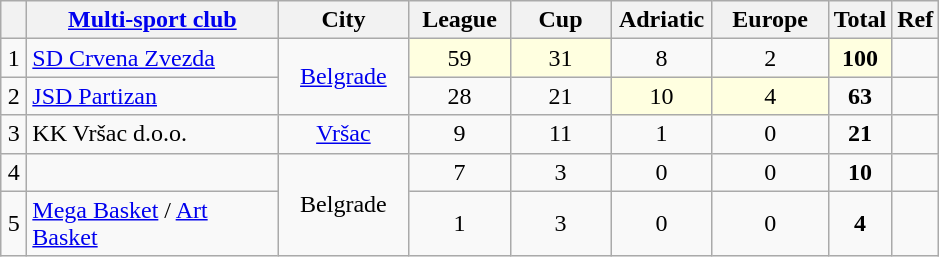<table class="wikitable sortable" style="text-align: center;">
<tr>
<th scope="col" width="10px" class="unsortable"></th>
<th scope="col" width="160px"><a href='#'>Multi-sport club</a></th>
<th scope="col" width="80px">City</th>
<th scope="col" width="60px">League</th>
<th scope="col" width="60px">Cup</th>
<th scope="col" width="60px">Adriatic</th>
<th scope="col" width="70px">Europe</th>
<th scope="col" width="20px">Total</th>
<th scope="col" width="10px" class="unsortable">Ref</th>
</tr>
<tr>
<td>1</td>
<td align=left><a href='#'>SD Crvena Zvezda</a></td>
<td rowspan=2><a href='#'>Belgrade</a></td>
<td style="background:#ffffe0;">59</td>
<td style="background:#ffffe0;">31</td>
<td>8</td>
<td>2</td>
<td style="background:#ffffe0;"><strong>100</strong></td>
<td></td>
</tr>
<tr>
<td>2</td>
<td align=left><a href='#'>JSD Partizan</a></td>
<td>28</td>
<td>21</td>
<td style="background:#ffffe0;">10</td>
<td style="background:#ffffe0;">4</td>
<td><strong>63</strong></td>
<td></td>
</tr>
<tr>
<td>3</td>
<td align=left>KK Vršac d.o.o. </td>
<td><a href='#'>Vršac</a></td>
<td>9</td>
<td>11</td>
<td>1</td>
<td>0</td>
<td><strong>21</strong></td>
<td></td>
</tr>
<tr>
<td>4</td>
<td align=left></td>
<td rowspan=2>Belgrade</td>
<td>7</td>
<td>3</td>
<td>0</td>
<td>0</td>
<td><strong>10</strong></td>
<td></td>
</tr>
<tr>
<td>5</td>
<td align=left><a href='#'>Mega Basket</a> / <a href='#'>Art Basket</a> </td>
<td>1</td>
<td>3</td>
<td>0</td>
<td>0</td>
<td><strong>4</strong></td>
<td></td>
</tr>
</table>
